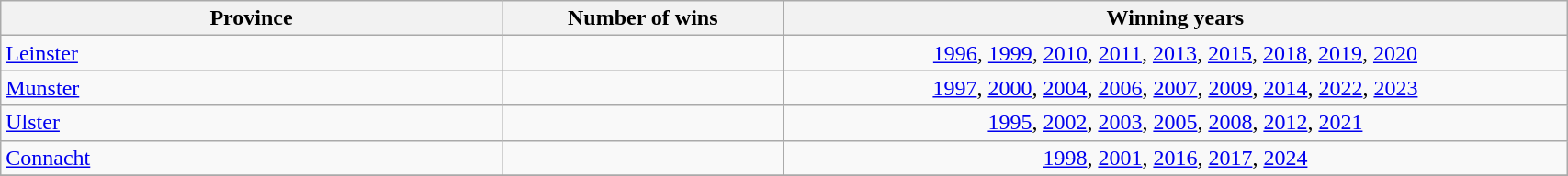<table class="wikitable" style="width:90%">
<tr>
<th Width=32%>Province</th>
<th Width=18%>Number of wins</th>
<th Width=50%>Winning years</th>
</tr>
<tr>
<td> <a href='#'>Leinster</a></td>
<td></td>
<td style="text-align:center;"><a href='#'>1996</a>, <a href='#'>1999</a>, <a href='#'>2010</a>, <a href='#'>2011</a>, <a href='#'>2013</a>, <a href='#'>2015</a>, <a href='#'>2018</a>, <a href='#'>2019</a>, <a href='#'>2020</a></td>
</tr>
<tr>
<td> <a href='#'>Munster</a></td>
<td></td>
<td style="text-align:center;"><a href='#'>1997</a>, <a href='#'>2000</a>, <a href='#'>2004</a>, <a href='#'>2006</a>, <a href='#'>2007</a>, <a href='#'>2009</a>, <a href='#'>2014</a>, <a href='#'>2022</a>, <a href='#'>2023</a></td>
</tr>
<tr>
<td> <a href='#'>Ulster</a></td>
<td></td>
<td style="text-align:center;"><a href='#'>1995</a>, <a href='#'>2002</a>, <a href='#'>2003</a>, <a href='#'>2005</a>, <a href='#'>2008</a>, <a href='#'>2012</a>, <a href='#'>2021</a></td>
</tr>
<tr>
<td> <a href='#'>Connacht</a></td>
<td></td>
<td style="text-align:center;"><a href='#'>1998</a>, <a href='#'>2001</a>, <a href='#'>2016</a>, <a href='#'>2017</a>, <a href='#'>2024</a></td>
</tr>
<tr>
</tr>
</table>
